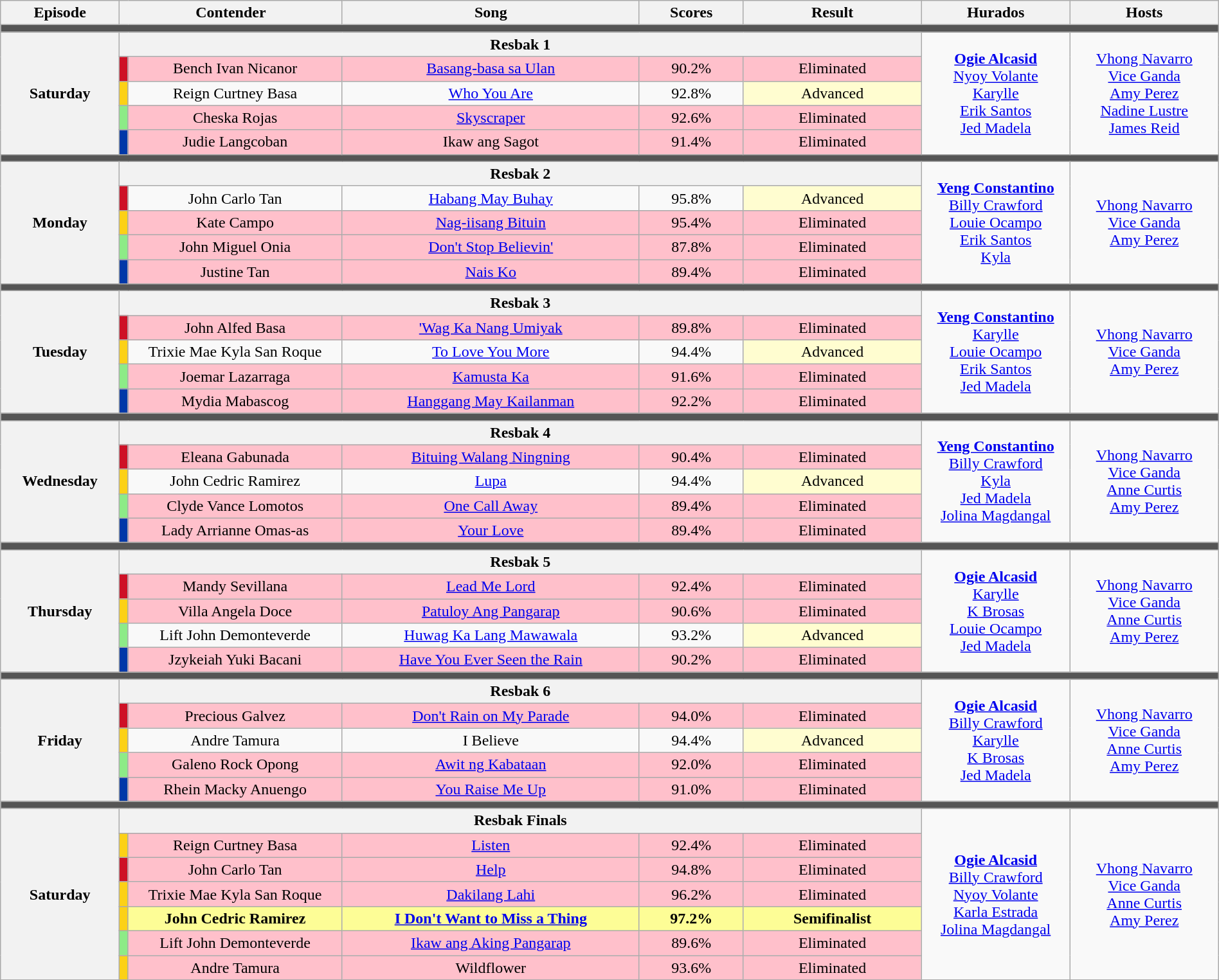<table class="wikitable" style="width:100%; text-align:center;;">
<tr>
<th width="8%">Episode</th>
<th colspan="2" width="15%">Contender</th>
<th width="20%">Song</th>
<th width="7%">Scores</th>
<th width="12%">Result</th>
<th width="10%">Hurados</th>
<th width="10%">Hosts</th>
</tr>
<tr>
<td colspan="8" style="background:#555;"></td>
</tr>
<tr>
<th rowspan="5">Saturday<br></th>
<th colspan="5">Resbak 1</th>
<td rowspan="5"><strong><a href='#'>Ogie Alcasid</a></strong><br><a href='#'>Nyoy Volante</a><br><a href='#'>Karylle</a><br><a href='#'>Erik Santos</a><br><a href='#'>Jed Madela</a></td>
<td rowspan="5"><a href='#'>Vhong Navarro</a><br><a href='#'>Vice Ganda</a><br><a href='#'>Amy Perez</a><br><a href='#'>Nadine Lustre</a><br><a href='#'>James Reid</a></td>
</tr>
<tr style="background:pink"|>
<td style="background:#CE1126"></td>
<td>Bench Ivan Nicanor</td>
<td><a href='#'>Basang-basa sa Ulan</a></td>
<td>90.2%</td>
<td>Eliminated</td>
</tr>
<tr style="background:___"|>
<td style="background:#FCD116"></td>
<td>Reign Curtney Basa</td>
<td><a href='#'>Who You Are</a></td>
<td>92.8%</td>
<td style="background:#fffdd0;">Advanced</td>
</tr>
<tr style="background:pink"|>
<td style="background:#8DEB87"></td>
<td>Cheska Rojas</td>
<td><a href='#'>Skyscraper</a></td>
<td>92.6%</td>
<td>Eliminated</td>
</tr>
<tr style="background:pink"|>
<td style="background:#0038A8"></td>
<td>Judie Langcoban</td>
<td>Ikaw ang Sagot</td>
<td>91.4%</td>
<td>Eliminated</td>
</tr>
<tr>
<td colspan="8" style="background:#555;"></td>
</tr>
<tr>
<th rowspan="5">Monday<br></th>
<th colspan="5">Resbak 2</th>
<td rowspan="5"><strong><a href='#'>Yeng Constantino</a></strong><br><a href='#'>Billy Crawford</a><br><a href='#'>Louie Ocampo</a><br><a href='#'>Erik Santos</a><br><a href='#'>Kyla</a></td>
<td rowspan="5"><a href='#'>Vhong Navarro</a><br><a href='#'>Vice Ganda</a><br><a href='#'>Amy Perez</a></td>
</tr>
<tr style="background:__"|>
<td style="background:#CE1126"></td>
<td>John Carlo Tan</td>
<td><a href='#'>Habang May Buhay</a></td>
<td>95.8%</td>
<td style="background:#fffdd0;">Advanced</td>
</tr>
<tr style="background:pink"|>
<td style="background:#FCD116"></td>
<td>Kate Campo</td>
<td><a href='#'>Nag-iisang Bituin</a></td>
<td>95.4%</td>
<td>Eliminated</td>
</tr>
<tr style="background:pink"|>
<td style="background:#8DEB87"></td>
<td>John Miguel Onia</td>
<td><a href='#'>Don't Stop Believin'</a></td>
<td>87.8%</td>
<td>Eliminated</td>
</tr>
<tr style="background:pink"|>
<td style="background:#0038A8"></td>
<td>Justine Tan</td>
<td><a href='#'>Nais Ko</a></td>
<td>89.4%</td>
<td>Eliminated</td>
</tr>
<tr>
<td colspan="8" style="background:#555;"></td>
</tr>
<tr>
<th rowspan="5">Tuesday<br></th>
<th colspan="5">Resbak 3</th>
<td rowspan="5"><strong><a href='#'>Yeng Constantino</a></strong><br><a href='#'>Karylle</a><br><a href='#'>Louie Ocampo</a><br><a href='#'>Erik Santos</a><br><a href='#'>Jed Madela</a></td>
<td rowspan="5"><a href='#'>Vhong Navarro</a><br><a href='#'>Vice Ganda</a><br><a href='#'>Amy Perez</a></td>
</tr>
<tr style="background:pink"|>
<td style="background:#CE1126"></td>
<td>John Alfed Basa</td>
<td><a href='#'>'Wag Ka Nang Umiyak</a></td>
<td>89.8%</td>
<td>Eliminated</td>
</tr>
<tr style="background:___"|>
<td style="background:#FCD116"></td>
<td>Trixie Mae Kyla San Roque</td>
<td><a href='#'>To Love You More</a></td>
<td>94.4%</td>
<td style="background:#fffdd0;">Advanced</td>
</tr>
<tr style="background:pink"|>
<td style="background:#8DEB87"></td>
<td>Joemar Lazarraga</td>
<td><a href='#'>Kamusta Ka</a></td>
<td>91.6%</td>
<td>Eliminated</td>
</tr>
<tr style="background:pink"|>
<td style="background:#0038A8"></td>
<td>Mydia Mabascog</td>
<td><a href='#'>Hanggang May Kailanman</a></td>
<td>92.2%</td>
<td>Eliminated</td>
</tr>
<tr>
<td colspan="8" style="background:#555;"></td>
</tr>
<tr>
<th rowspan="5">Wednesday<br></th>
<th colspan="5">Resbak 4</th>
<td rowspan="5"><strong><a href='#'>Yeng Constantino</a></strong><br><a href='#'>Billy Crawford</a><br><a href='#'>Kyla</a><br><a href='#'>Jed Madela</a><br><a href='#'>Jolina Magdangal</a></td>
<td rowspan="5"><a href='#'>Vhong Navarro</a><br><a href='#'>Vice Ganda</a><br><a href='#'>Anne Curtis</a><br><a href='#'>Amy Perez</a></td>
</tr>
<tr style="background:pink"|>
<td style="background:#CE1126"></td>
<td>Eleana Gabunada</td>
<td><a href='#'>Bituing Walang Ningning</a></td>
<td>90.4%</td>
<td>Eliminated</td>
</tr>
<tr style="background:____"|>
<td style="background:#FCD116"></td>
<td>John Cedric Ramirez</td>
<td><a href='#'>Lupa</a></td>
<td>94.4%</td>
<td style="background:#fffdd0;">Advanced</td>
</tr>
<tr style="background:pink"|>
<td style="background:#8DEB87"></td>
<td>Clyde Vance Lomotos</td>
<td><a href='#'>One Call Away</a></td>
<td>89.4%</td>
<td>Eliminated</td>
</tr>
<tr style="background:pink"|>
<td style="background:#0038A8"></td>
<td>Lady Arrianne Omas-as</td>
<td><a href='#'>Your Love</a></td>
<td>89.4%</td>
<td>Eliminated</td>
</tr>
<tr>
<td colspan="8" style="background:#555;"></td>
</tr>
<tr>
<th rowspan="5">Thursday<br></th>
<th colspan="5">Resbak 5</th>
<td rowspan="5"><strong><a href='#'>Ogie Alcasid</a></strong><br><a href='#'>Karylle</a><br><a href='#'>K Brosas</a><br><a href='#'>Louie Ocampo</a><br><a href='#'>Jed Madela</a></td>
<td rowspan="5"><a href='#'>Vhong Navarro</a><br><a href='#'>Vice Ganda</a><br><a href='#'>Anne Curtis</a><br><a href='#'>Amy Perez</a></td>
</tr>
<tr style="background:pink"|>
<td style="background:#CE1126"></td>
<td>Mandy Sevillana</td>
<td><a href='#'>Lead Me Lord</a></td>
<td>92.4%</td>
<td>Eliminated</td>
</tr>
<tr style="background:pink"|>
<td style="background:#FCD116"></td>
<td>Villa Angela Doce</td>
<td><a href='#'>Patuloy Ang Pangarap</a></td>
<td>90.6%</td>
<td>Eliminated</td>
</tr>
<tr style="background:"|>
<td style="background:#8DEB87"></td>
<td>Lift John Demonteverde</td>
<td><a href='#'>Huwag Ka Lang Mawawala</a></td>
<td>93.2%</td>
<td style="background:#fffdd0;">Advanced</td>
</tr>
<tr style="background:pink"|>
<td style="background:#0038A8"></td>
<td>Jzykeiah Yuki Bacani</td>
<td><a href='#'>Have You Ever Seen the Rain</a></td>
<td>90.2%</td>
<td>Eliminated</td>
</tr>
<tr>
<td colspan="8" style="background:#555;"></td>
</tr>
<tr>
<th rowspan="5">Friday<br></th>
<th colspan="5">Resbak 6</th>
<td rowspan="5"><strong><a href='#'>Ogie Alcasid</a></strong><br><a href='#'>Billy Crawford</a><br><a href='#'>Karylle</a><br><a href='#'>K Brosas</a><br><a href='#'>Jed Madela</a></td>
<td rowspan="5"><a href='#'>Vhong Navarro</a><br><a href='#'>Vice Ganda</a><br><a href='#'>Anne Curtis</a><br><a href='#'>Amy Perez</a></td>
</tr>
<tr style="background:pink"|>
<td style="background:#CE1126"></td>
<td>Precious Galvez</td>
<td><a href='#'>Don't Rain on My Parade</a></td>
<td>94.0%</td>
<td>Eliminated</td>
</tr>
<tr>
<td style="background:#FCD116"></td>
<td>Andre Tamura</td>
<td>I Believe</td>
<td>94.4%</td>
<td style="background:#fffdd0;">Advanced</td>
</tr>
<tr style="background:pink"|>
<td style="background:#8DEB87"></td>
<td>Galeno Rock Opong</td>
<td><a href='#'>Awit ng Kabataan</a></td>
<td>92.0%</td>
<td>Eliminated</td>
</tr>
<tr style="background:pink"|>
<td style="background:#0038A8"></td>
<td>Rhein Macky Anuengo</td>
<td><a href='#'>You Raise Me Up</a></td>
<td>91.0%</td>
<td>Eliminated</td>
</tr>
<tr>
<td colspan="8" style="background:#555;"></td>
</tr>
<tr>
<th rowspan="7">Saturday<br></th>
<th colspan="5">Resbak Finals</th>
<td rowspan="7"><strong><a href='#'>Ogie Alcasid</a></strong><br><a href='#'>Billy Crawford</a><br><a href='#'>Nyoy Volante</a><br><a href='#'>Karla Estrada</a><br><a href='#'>Jolina Magdangal</a></td>
<td rowspan="7"><a href='#'>Vhong Navarro</a><br><a href='#'>Vice Ganda</a><br><a href='#'>Anne Curtis</a><br><a href='#'>Amy Perez</a></td>
</tr>
<tr style="background:pink"|>
<td style="background:#FCD116"></td>
<td>Reign Curtney Basa</td>
<td><a href='#'>Listen</a></td>
<td>92.4%</td>
<td>Eliminated</td>
</tr>
<tr style="background:pink"|>
<td style="background:#CE1126"></td>
<td>John Carlo Tan</td>
<td><a href='#'>Help</a></td>
<td>94.8%</td>
<td>Eliminated</td>
</tr>
<tr style="background:pink"|>
<td style="background:#FCD116"></td>
<td>Trixie Mae Kyla San Roque</td>
<td><a href='#'>Dakilang Lahi</a></td>
<td>96.2%</td>
<td>Eliminated</td>
</tr>
<tr style="background:#FDFD96"|>
<td style="background:#FCD116"></td>
<td><strong>John Cedric Ramirez</strong></td>
<td><strong><a href='#'>I Don't Want to Miss a Thing</a></strong></td>
<td><strong>97.2%</strong></td>
<td><strong>Semifinalist</strong></td>
</tr>
<tr style="background:pink"|>
<td style="background:#8DEB87"></td>
<td>Lift John Demonteverde</td>
<td><a href='#'>Ikaw ang Aking Pangarap</a></td>
<td>89.6%</td>
<td>Eliminated</td>
</tr>
<tr style="background:pink"|>
<td style="background:#FCD116"></td>
<td>Andre Tamura</td>
<td>Wildflower</td>
<td>93.6%</td>
<td>Eliminated</td>
</tr>
</table>
